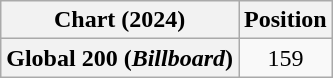<table class="wikitable plainrowheaders" style="text-align:center">
<tr>
<th scope="col">Chart (2024)</th>
<th scope="col">Position</th>
</tr>
<tr>
<th scope="row">Global 200 (<em>Billboard</em>)</th>
<td>159</td>
</tr>
</table>
